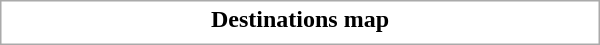<table class="collapsible collapsed" style="border:1px #aaa solid; width:25em; margin:0.2em auto">
<tr>
<th>Destinations map</th>
</tr>
<tr>
<td></td>
</tr>
</table>
